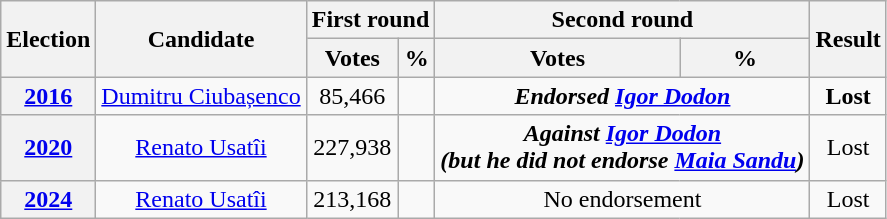<table class="wikitable" style="text-align:center">
<tr>
<th rowspan="2"><strong>Election</strong></th>
<th rowspan="2">Candidate</th>
<th colspan="2" scope="col">First round</th>
<th colspan="2">Second round</th>
<th rowspan="2">Result</th>
</tr>
<tr>
<th><strong>Votes</strong></th>
<th><strong>%</strong></th>
<th><strong>Votes</strong></th>
<th><strong>%</strong></th>
</tr>
<tr>
<th><a href='#'>2016</a></th>
<td><a href='#'>Dumitru Ciubașenco</a></td>
<td>85,466</td>
<td></td>
<td colspan="2"><strong><em>Endorsed <a href='#'>Igor Dodon</a></em></strong></td>
<td><strong>Lost</strong> </td>
</tr>
<tr>
<th><a href='#'>2020</a></th>
<td><a href='#'>Renato Usatîi</a></td>
<td>227,938</td>
<td></td>
<td colspan="2"><strong><em>Against <a href='#'>Igor Dodon</a><strong><br>(but he did not endorse <a href='#'>Maia Sandu</a>)<em></td>
<td></strong>Lost<strong> </td>
</tr>
<tr>
<th><a href='#'>2024</a></th>
<td><a href='#'>Renato Usatîi</a></td>
<td>213,168</td>
<td></td>
<td colspan="2"></em></strong>No endorsement<strong><em></td>
<td></strong>Lost<strong> </td>
</tr>
</table>
